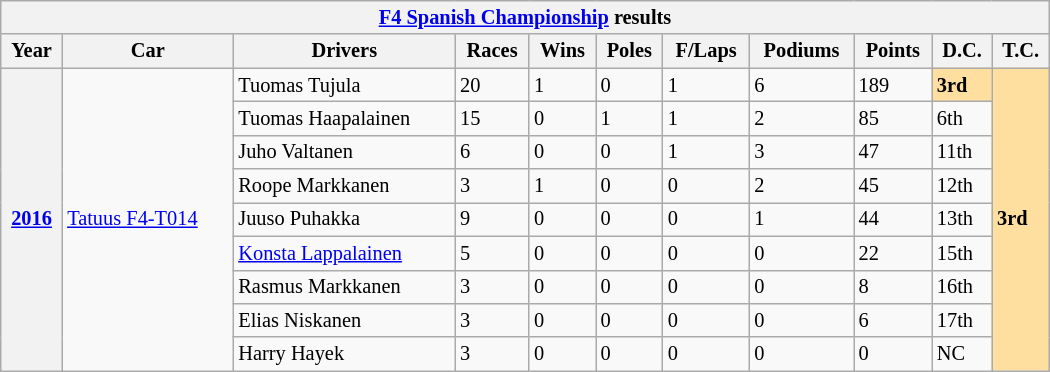<table class="wikitable" style="font-size:85%; width:700px">
<tr>
<th colspan="11"><a href='#'>F4 Spanish Championship</a> results</th>
</tr>
<tr valign="top">
<th>Year</th>
<th>Car</th>
<th>Drivers</th>
<th>Races</th>
<th>Wins</th>
<th>Poles</th>
<th>F/Laps</th>
<th>Podiums</th>
<th>Points</th>
<th>D.C.</th>
<th>T.C.</th>
</tr>
<tr>
<th rowspan=9><a href='#'>2016</a></th>
<td rowspan=9><a href='#'>Tatuus F4-T014</a></td>
<td> Tuomas Tujula</td>
<td>20</td>
<td>1</td>
<td>0</td>
<td>1</td>
<td>6</td>
<td>189</td>
<td style="background:#ffdf9f;"><strong>3rd</strong></td>
<td rowspan=9 style="background:#ffdf9f;"><strong>3rd</strong></td>
</tr>
<tr>
<td> Tuomas Haapalainen</td>
<td>15</td>
<td>0</td>
<td>1</td>
<td>1</td>
<td>2</td>
<td>85</td>
<td>6th</td>
</tr>
<tr>
<td> Juho Valtanen</td>
<td>6</td>
<td>0</td>
<td>0</td>
<td>1</td>
<td>3</td>
<td>47</td>
<td>11th</td>
</tr>
<tr>
<td> Roope Markkanen</td>
<td>3</td>
<td>1</td>
<td>0</td>
<td>0</td>
<td>2</td>
<td>45</td>
<td>12th</td>
</tr>
<tr>
<td> Juuso Puhakka</td>
<td>9</td>
<td>0</td>
<td>0</td>
<td>0</td>
<td>1</td>
<td>44</td>
<td>13th</td>
</tr>
<tr>
<td> <a href='#'>Konsta Lappalainen</a></td>
<td>5</td>
<td>0</td>
<td>0</td>
<td>0</td>
<td>0</td>
<td>22</td>
<td>15th</td>
</tr>
<tr>
<td> Rasmus Markkanen</td>
<td>3</td>
<td>0</td>
<td>0</td>
<td>0</td>
<td>0</td>
<td>8</td>
<td>16th</td>
</tr>
<tr>
<td> Elias Niskanen</td>
<td>3</td>
<td>0</td>
<td>0</td>
<td>0</td>
<td>0</td>
<td>6</td>
<td>17th</td>
</tr>
<tr>
<td> Harry Hayek</td>
<td>3</td>
<td>0</td>
<td>0</td>
<td>0</td>
<td>0</td>
<td>0</td>
<td>NC</td>
</tr>
</table>
